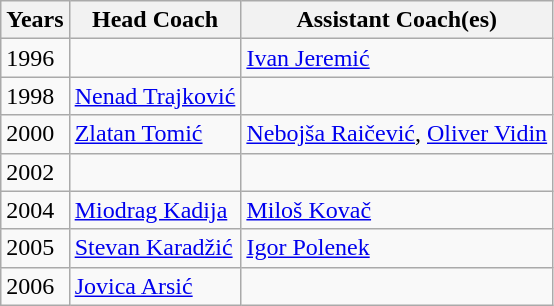<table class="wikitable">
<tr>
<th>Years</th>
<th>Head Coach</th>
<th>Assistant Coach(es)</th>
</tr>
<tr>
<td>1996</td>
<td></td>
<td><a href='#'>Ivan Jeremić</a></td>
</tr>
<tr>
<td>1998</td>
<td><a href='#'>Nenad Trajković</a></td>
<td></td>
</tr>
<tr>
<td>2000</td>
<td><a href='#'>Zlatan Tomić</a></td>
<td><a href='#'>Nebojša Raičević</a>, <a href='#'>Oliver Vidin</a></td>
</tr>
<tr>
<td>2002</td>
<td></td>
<td></td>
</tr>
<tr>
<td>2004</td>
<td><a href='#'>Miodrag Kadija</a></td>
<td><a href='#'>Miloš Kovač</a></td>
</tr>
<tr>
<td>2005</td>
<td><a href='#'>Stevan Karadžić</a></td>
<td><a href='#'>Igor Polenek</a></td>
</tr>
<tr>
<td>2006</td>
<td><a href='#'>Jovica Arsić</a></td>
<td></td>
</tr>
</table>
